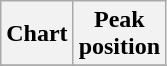<table class="wikitable sortable plainrowheaders" style="text-align:center;" border="1">
<tr>
<th scope="col">Chart</th>
<th scope="col">Peak<br>position</th>
</tr>
<tr>
</tr>
</table>
